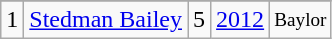<table class="wikitable">
<tr>
</tr>
<tr>
<td>1</td>
<td><a href='#'>Stedman Bailey</a></td>
<td>5</td>
<td><a href='#'>2012</a></td>
<td style="font-size:80%;">Baylor</td>
</tr>
</table>
